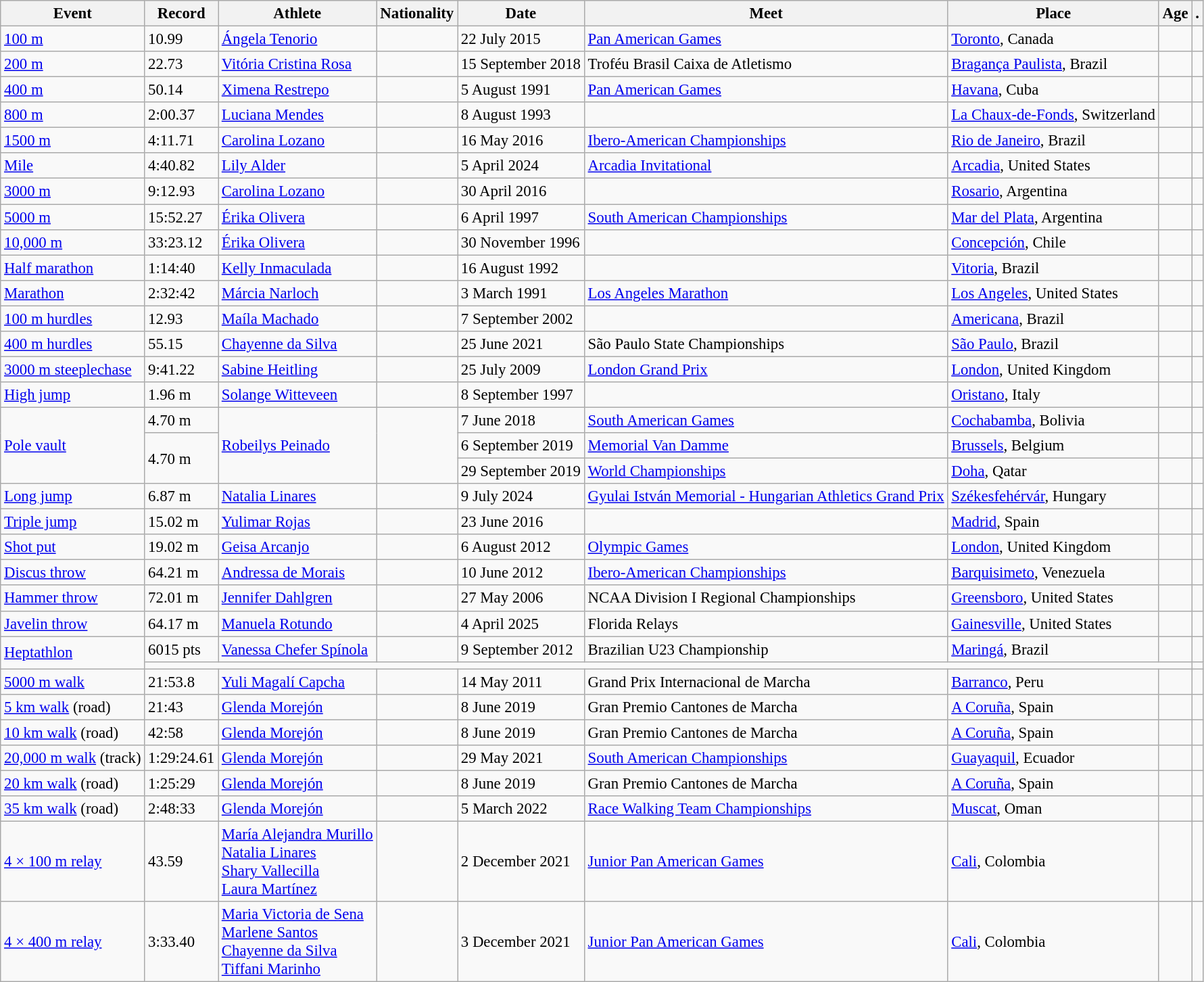<table class="wikitable" style="font-size:95%">
<tr>
<th>Event</th>
<th>Record</th>
<th>Athlete</th>
<th>Nationality</th>
<th>Date</th>
<th>Meet</th>
<th>Place</th>
<th>Age</th>
<th>.</th>
</tr>
<tr>
<td><a href='#'>100 m</a></td>
<td>10.99 </td>
<td><a href='#'>Ángela Tenorio</a></td>
<td></td>
<td>22 July 2015</td>
<td><a href='#'>Pan American Games</a></td>
<td><a href='#'>Toronto</a>, Canada</td>
<td></td>
<td></td>
</tr>
<tr>
<td><a href='#'>200 m</a></td>
<td>22.73 </td>
<td><a href='#'>Vitória Cristina Rosa</a></td>
<td></td>
<td>15 September 2018</td>
<td>Troféu Brasil Caixa de Atletismo</td>
<td><a href='#'>Bragança Paulista</a>, Brazil</td>
<td></td>
<td></td>
</tr>
<tr>
<td><a href='#'>400 m</a></td>
<td>50.14</td>
<td><a href='#'>Ximena Restrepo</a></td>
<td></td>
<td>5 August 1991</td>
<td><a href='#'>Pan American Games</a></td>
<td><a href='#'>Havana</a>, Cuba</td>
<td></td>
<td></td>
</tr>
<tr>
<td><a href='#'>800 m</a></td>
<td>2:00.37</td>
<td><a href='#'>Luciana Mendes</a></td>
<td></td>
<td>8 August 1993</td>
<td></td>
<td><a href='#'>La Chaux-de-Fonds</a>, Switzerland</td>
<td></td>
<td></td>
</tr>
<tr>
<td><a href='#'>1500 m</a></td>
<td>4:11.71</td>
<td><a href='#'>Carolina Lozano</a></td>
<td></td>
<td>16 May 2016</td>
<td><a href='#'>Ibero-American Championships</a></td>
<td><a href='#'>Rio de Janeiro</a>, Brazil</td>
<td></td>
<td></td>
</tr>
<tr>
<td><a href='#'>Mile</a></td>
<td>4:40.82</td>
<td><a href='#'>Lily Alder</a></td>
<td></td>
<td>5 April 2024</td>
<td><a href='#'>Arcadia Invitational</a></td>
<td><a href='#'>Arcadia</a>, United States</td>
<td></td>
<td></td>
</tr>
<tr>
<td><a href='#'>3000 m</a></td>
<td>9:12.93</td>
<td><a href='#'>Carolina Lozano</a></td>
<td></td>
<td>30 April 2016</td>
<td></td>
<td><a href='#'>Rosario</a>, Argentina</td>
<td></td>
<td></td>
</tr>
<tr>
<td><a href='#'>5000 m</a></td>
<td>15:52.27</td>
<td><a href='#'>Érika Olivera</a></td>
<td></td>
<td>6 April 1997</td>
<td><a href='#'>South American Championships</a></td>
<td><a href='#'>Mar del Plata</a>, Argentina</td>
<td></td>
<td></td>
</tr>
<tr>
<td><a href='#'>10,000 m</a></td>
<td>33:23.12</td>
<td><a href='#'>Érika Olivera</a></td>
<td></td>
<td>30 November 1996</td>
<td></td>
<td><a href='#'>Concepción</a>, Chile</td>
<td></td>
<td></td>
</tr>
<tr>
<td><a href='#'>Half marathon</a></td>
<td>1:14:40</td>
<td><a href='#'>Kelly Inmaculada</a></td>
<td></td>
<td>16 August 1992</td>
<td></td>
<td><a href='#'>Vitoria</a>, Brazil</td>
<td></td>
<td></td>
</tr>
<tr>
<td><a href='#'>Marathon</a></td>
<td>2:32:42</td>
<td><a href='#'>Márcia Narloch</a></td>
<td></td>
<td>3 March 1991</td>
<td><a href='#'>Los Angeles Marathon</a></td>
<td><a href='#'>Los Angeles</a>, United States</td>
<td></td>
<td></td>
</tr>
<tr>
<td><a href='#'>100 m hurdles</a></td>
<td>12.93 </td>
<td><a href='#'>Maíla Machado</a></td>
<td></td>
<td>7 September 2002</td>
<td></td>
<td><a href='#'>Americana</a>, Brazil</td>
<td></td>
<td></td>
</tr>
<tr>
<td><a href='#'>400 m hurdles</a></td>
<td>55.15</td>
<td><a href='#'>Chayenne da Silva</a></td>
<td></td>
<td>25 June 2021 </td>
<td>São Paulo State Championships</td>
<td><a href='#'>São Paulo</a>, Brazil</td>
<td></td>
<td></td>
</tr>
<tr>
<td><a href='#'>3000 m steeplechase</a></td>
<td>9:41.22</td>
<td><a href='#'>Sabine Heitling</a></td>
<td></td>
<td>25 July 2009</td>
<td><a href='#'>London Grand Prix</a></td>
<td><a href='#'>London</a>, United Kingdom</td>
<td></td>
<td></td>
</tr>
<tr>
<td><a href='#'>High jump</a></td>
<td>1.96 m</td>
<td><a href='#'>Solange Witteveen</a></td>
<td></td>
<td>8 September 1997</td>
<td></td>
<td><a href='#'>Oristano</a>, Italy</td>
<td></td>
<td></td>
</tr>
<tr>
<td rowspan="3"><a href='#'>Pole vault</a></td>
<td>4.70 m </td>
<td rowspan="3"><a href='#'>Robeilys Peinado</a></td>
<td rowspan="3"></td>
<td>7 June 2018</td>
<td><a href='#'>South American Games</a></td>
<td><a href='#'>Cochabamba</a>, Bolivia</td>
<td></td>
<td></td>
</tr>
<tr>
<td rowspan=2>4.70 m</td>
<td>6 September 2019</td>
<td><a href='#'>Memorial Van Damme</a></td>
<td><a href='#'>Brussels</a>, Belgium</td>
<td></td>
<td></td>
</tr>
<tr>
<td>29 September 2019</td>
<td><a href='#'>World Championships</a></td>
<td><a href='#'>Doha</a>, Qatar</td>
<td></td>
<td></td>
</tr>
<tr>
<td><a href='#'>Long jump</a></td>
<td>6.87 m </td>
<td><a href='#'>Natalia Linares</a></td>
<td></td>
<td>9 July 2024</td>
<td><a href='#'>Gyulai István Memorial - Hungarian Athletics Grand Prix</a></td>
<td><a href='#'>Székesfehérvár</a>, Hungary</td>
<td></td>
<td></td>
</tr>
<tr>
<td><a href='#'>Triple jump</a></td>
<td>15.02 m </td>
<td><a href='#'>Yulimar Rojas</a></td>
<td></td>
<td>23 June 2016</td>
<td></td>
<td><a href='#'>Madrid</a>, Spain</td>
<td></td>
<td></td>
</tr>
<tr>
<td><a href='#'>Shot put</a></td>
<td>19.02 m</td>
<td><a href='#'>Geisa Arcanjo</a></td>
<td></td>
<td>6 August 2012</td>
<td><a href='#'>Olympic Games</a></td>
<td><a href='#'>London</a>, United Kingdom</td>
<td></td>
<td></td>
</tr>
<tr>
<td><a href='#'>Discus throw</a></td>
<td>64.21 m</td>
<td><a href='#'>Andressa de Morais</a></td>
<td></td>
<td>10 June 2012</td>
<td><a href='#'>Ibero-American Championships</a></td>
<td><a href='#'>Barquisimeto</a>, Venezuela</td>
<td></td>
<td></td>
</tr>
<tr>
<td><a href='#'>Hammer throw</a></td>
<td>72.01 m</td>
<td><a href='#'>Jennifer Dahlgren</a></td>
<td></td>
<td>27 May 2006</td>
<td>NCAA Division I Regional Championships</td>
<td><a href='#'>Greensboro</a>, United States</td>
<td></td>
<td></td>
</tr>
<tr>
<td><a href='#'>Javelin throw</a></td>
<td>64.17 m</td>
<td><a href='#'>Manuela Rotundo</a></td>
<td></td>
<td>4 April 2025</td>
<td>Florida Relays</td>
<td><a href='#'>Gainesville</a>, United States</td>
<td></td>
<td></td>
</tr>
<tr>
<td rowspan=2><a href='#'>Heptathlon</a></td>
<td>6015 pts</td>
<td><a href='#'>Vanessa Chefer Spínola</a></td>
<td></td>
<td>9 September 2012</td>
<td>Brazilian U23 Championship</td>
<td><a href='#'>Maringá</a>, Brazil</td>
<td></td>
<td></td>
</tr>
<tr>
<td colspan=7></td>
<td></td>
</tr>
<tr>
<td><a href='#'>5000 m walk</a></td>
<td>21:53.8</td>
<td><a href='#'>Yuli Magalí Capcha</a></td>
<td></td>
<td>14 May 2011</td>
<td>Grand Prix Internacional de Marcha</td>
<td><a href='#'>Barranco</a>, Peru</td>
<td></td>
<td></td>
</tr>
<tr>
<td><a href='#'>5 km walk</a> (road)</td>
<td>21:43</td>
<td><a href='#'>Glenda Morejón</a></td>
<td></td>
<td>8 June 2019</td>
<td>Gran Premio Cantones de Marcha</td>
<td><a href='#'>A Coruña</a>, Spain</td>
<td></td>
<td></td>
</tr>
<tr>
<td><a href='#'>10 km walk</a> (road)</td>
<td>42:58</td>
<td><a href='#'>Glenda Morejón</a></td>
<td></td>
<td>8 June 2019</td>
<td>Gran Premio Cantones de Marcha</td>
<td><a href='#'>A Coruña</a>, Spain</td>
<td></td>
<td></td>
</tr>
<tr>
<td><a href='#'>20,000 m walk</a> (track)</td>
<td>1:29:24.61</td>
<td><a href='#'>Glenda Morejón</a></td>
<td></td>
<td>29 May 2021</td>
<td><a href='#'>South American Championships</a></td>
<td><a href='#'>Guayaquil</a>, Ecuador</td>
<td></td>
<td></td>
</tr>
<tr>
<td><a href='#'>20 km walk</a> (road)</td>
<td>1:25:29</td>
<td><a href='#'>Glenda Morejón</a></td>
<td></td>
<td>8 June 2019</td>
<td>Gran Premio Cantones de Marcha</td>
<td><a href='#'>A Coruña</a>, Spain</td>
<td></td>
<td></td>
</tr>
<tr>
<td><a href='#'>35 km walk</a> (road)</td>
<td>2:48:33</td>
<td><a href='#'>Glenda Morejón</a></td>
<td></td>
<td>5 March 2022</td>
<td><a href='#'>Race Walking Team Championships</a></td>
<td><a href='#'>Muscat</a>, Oman</td>
<td></td>
<td></td>
</tr>
<tr>
<td><a href='#'>4 × 100 m relay</a></td>
<td>43.59 </td>
<td><a href='#'>María Alejandra Murillo</a><br><a href='#'>Natalia Linares</a><br><a href='#'>Shary Vallecilla</a><br><a href='#'>Laura Martínez</a></td>
<td></td>
<td>2 December 2021</td>
<td><a href='#'>Junior Pan American Games</a></td>
<td><a href='#'>Cali</a>, Colombia</td>
<td></td>
<td></td>
</tr>
<tr>
<td><a href='#'>4 × 400 m relay</a></td>
<td>3:33.40 </td>
<td><a href='#'>Maria Victoria de Sena</a><br><a href='#'>Marlene Santos</a><br><a href='#'>Chayenne da Silva</a><br><a href='#'>Tiffani Marinho</a></td>
<td></td>
<td>3 December 2021</td>
<td><a href='#'>Junior Pan American Games</a></td>
<td><a href='#'>Cali</a>, Colombia</td>
<td><br><br><br></td>
<td></td>
</tr>
</table>
